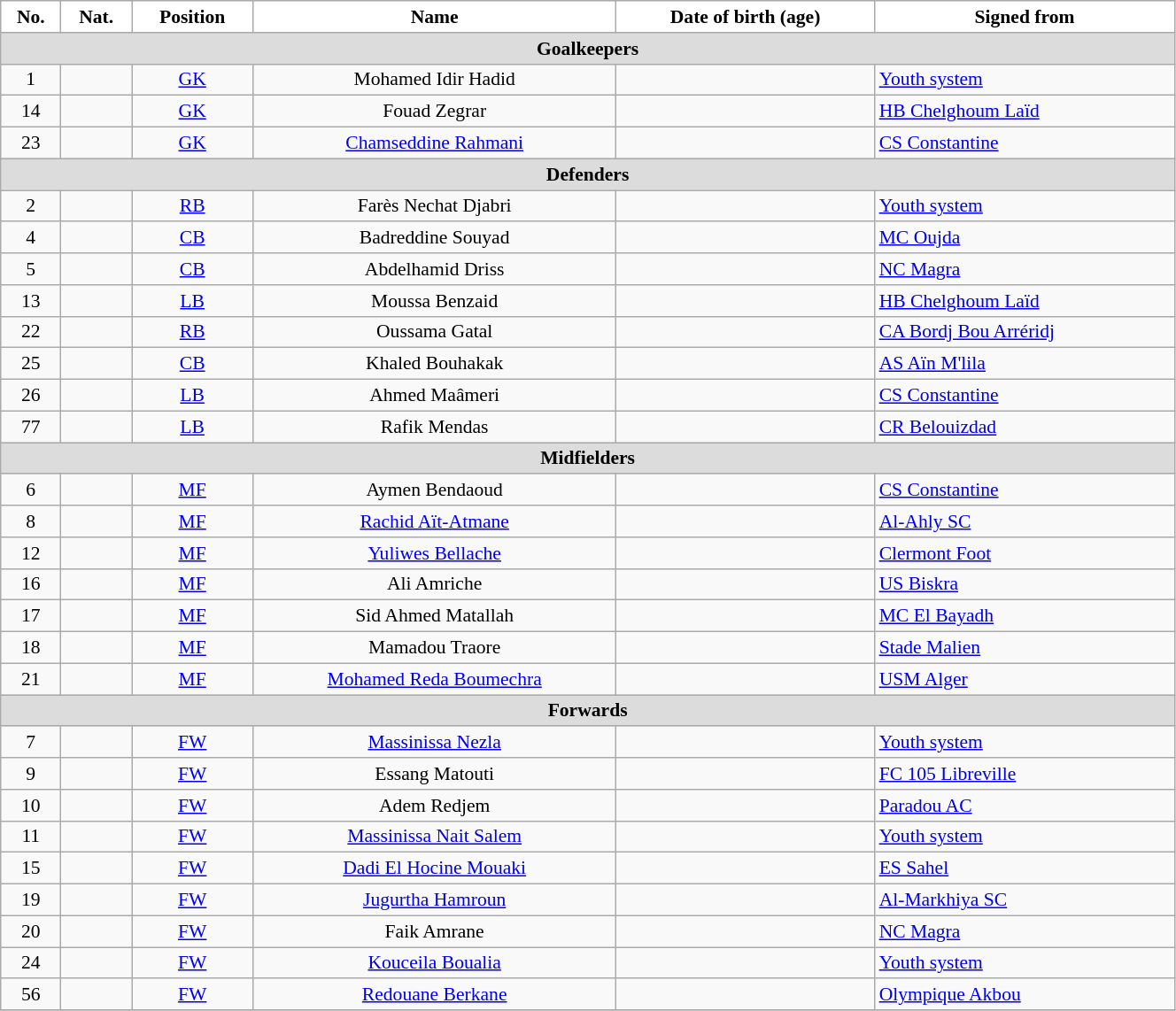<table class="wikitable" style="text-align:center; font-size:90%; width:70%">
<tr>
<th style="background:white; color:black; text-align:center;">No.</th>
<th style="background:white; color:black; text-align:center;">Nat.</th>
<th style="background:white; color:black; text-align:center;">Position</th>
<th style="background:white; color:black; text-align:center;">Name</th>
<th style="background:white; color:black; text-align:center;">Date of birth (age)</th>
<th style="background:white; color:black; text-align:center;">Signed from</th>
</tr>
<tr>
<th colspan=10 style="background:#DCDCDC; text-align:center;">Goalkeepers</th>
</tr>
<tr>
<td>1</td>
<td></td>
<td><a href='#'>GK</a></td>
<td>Mohamed Idir Hadid</td>
<td></td>
<td style="text-align:left"> <a href='#'>Youth system</a></td>
</tr>
<tr>
<td>14</td>
<td></td>
<td><a href='#'>GK</a></td>
<td>Fouad Zegrar</td>
<td></td>
<td style="text-align:left"> <a href='#'>HB Chelghoum Laïd</a></td>
</tr>
<tr>
<td>23</td>
<td></td>
<td><a href='#'>GK</a></td>
<td><a href='#'>Chamseddine Rahmani</a></td>
<td></td>
<td style="text-align:left"> <a href='#'>CS Constantine</a></td>
</tr>
<tr>
<th colspan=10 style="background:#DCDCDC; text-align:center;">Defenders</th>
</tr>
<tr>
<td>2</td>
<td></td>
<td><a href='#'>RB</a></td>
<td>Farès Nechat Djabri</td>
<td></td>
<td style="text-align:left"> <a href='#'>Youth system</a></td>
</tr>
<tr>
<td>4</td>
<td></td>
<td><a href='#'>CB</a></td>
<td>Badreddine Souyad</td>
<td></td>
<td style="text-align:left"> <a href='#'>MC Oujda</a></td>
</tr>
<tr>
<td>5</td>
<td></td>
<td><a href='#'>CB</a></td>
<td>Abdelhamid Driss</td>
<td></td>
<td style="text-align:left"> <a href='#'>NC Magra</a></td>
</tr>
<tr>
<td>13</td>
<td></td>
<td><a href='#'>LB</a></td>
<td>Moussa Benzaid</td>
<td></td>
<td style="text-align:left"> <a href='#'>HB Chelghoum Laïd</a></td>
</tr>
<tr>
<td>22</td>
<td></td>
<td><a href='#'>RB</a></td>
<td>Oussama Gatal</td>
<td></td>
<td style="text-align:left"> <a href='#'>CA Bordj Bou Arréridj</a></td>
</tr>
<tr>
<td>25</td>
<td></td>
<td><a href='#'>CB</a></td>
<td>Khaled Bouhakak</td>
<td></td>
<td style="text-align:left"> <a href='#'>AS Aïn M'lila</a></td>
</tr>
<tr>
<td>26</td>
<td></td>
<td><a href='#'>LB</a></td>
<td>Ahmed Maâmeri</td>
<td></td>
<td style="text-align:left"> <a href='#'>CS Constantine</a></td>
</tr>
<tr>
<td>77</td>
<td></td>
<td><a href='#'>LB</a></td>
<td>Rafik Mendas</td>
<td></td>
<td style="text-align:left"> <a href='#'>CR Belouizdad</a></td>
</tr>
<tr>
<th colspan=10 style="background:#DCDCDC; text-align:center;">Midfielders</th>
</tr>
<tr>
<td>6</td>
<td></td>
<td><a href='#'>MF</a></td>
<td>Aymen Bendaoud</td>
<td></td>
<td style="text-align:left"> <a href='#'>CS Constantine</a></td>
</tr>
<tr>
<td>8</td>
<td></td>
<td><a href='#'>MF</a></td>
<td><a href='#'>Rachid Aït-Atmane</a></td>
<td></td>
<td style="text-align:left"> <a href='#'>Al-Ahly SC</a></td>
</tr>
<tr>
<td>12</td>
<td></td>
<td><a href='#'>MF</a></td>
<td><a href='#'>Yuliwes Bellache</a></td>
<td></td>
<td style="text-align:left"> <a href='#'>Clermont Foot</a></td>
</tr>
<tr>
<td>16</td>
<td></td>
<td><a href='#'>MF</a></td>
<td>Ali Amriche</td>
<td></td>
<td style="text-align:left"> <a href='#'>US Biskra</a></td>
</tr>
<tr>
<td>17</td>
<td></td>
<td><a href='#'>MF</a></td>
<td>Sid Ahmed Matallah</td>
<td></td>
<td style="text-align:left"> <a href='#'>MC El Bayadh</a></td>
</tr>
<tr>
<td>18</td>
<td></td>
<td><a href='#'>MF</a></td>
<td>Mamadou Traore</td>
<td></td>
<td style="text-align:left"> <a href='#'>Stade Malien</a></td>
</tr>
<tr>
<td>21</td>
<td></td>
<td><a href='#'>MF</a></td>
<td><a href='#'>Mohamed Reda Boumechra</a></td>
<td></td>
<td style="text-align:left"> <a href='#'>USM Alger</a></td>
</tr>
<tr>
<th colspan=10 style="background:#DCDCDC; text-align:center;">Forwards</th>
</tr>
<tr>
<td>7</td>
<td></td>
<td><a href='#'>FW</a></td>
<td><a href='#'>Massinissa Nezla</a></td>
<td></td>
<td style="text-align:left"> <a href='#'>Youth system</a></td>
</tr>
<tr>
<td>9</td>
<td></td>
<td><a href='#'>FW</a></td>
<td>Essang Matouti</td>
<td></td>
<td style="text-align:left"> <a href='#'>FC 105 Libreville</a></td>
</tr>
<tr>
<td>10</td>
<td></td>
<td><a href='#'>FW</a></td>
<td>Adem Redjem</td>
<td></td>
<td style="text-align:left"> <a href='#'>Paradou AC</a></td>
</tr>
<tr>
<td>11</td>
<td></td>
<td><a href='#'>FW</a></td>
<td><a href='#'>Massinissa Nait Salem</a></td>
<td></td>
<td style="text-align:left"> <a href='#'>Youth system</a></td>
</tr>
<tr>
<td>15</td>
<td></td>
<td><a href='#'>FW</a></td>
<td><a href='#'>Dadi El Hocine Mouaki</a></td>
<td></td>
<td style="text-align:left"> <a href='#'>ES Sahel</a></td>
</tr>
<tr>
<td>19</td>
<td></td>
<td><a href='#'>FW</a></td>
<td><a href='#'>Jugurtha Hamroun</a></td>
<td></td>
<td style="text-align:left"> <a href='#'>Al-Markhiya SC</a></td>
</tr>
<tr>
<td>20</td>
<td></td>
<td><a href='#'>FW</a></td>
<td>Faik Amrane</td>
<td></td>
<td style="text-align:left"> <a href='#'>NC Magra</a></td>
</tr>
<tr>
<td>24</td>
<td></td>
<td><a href='#'>FW</a></td>
<td><a href='#'>Kouceila Boualia</a></td>
<td></td>
<td style="text-align:left"> <a href='#'>Youth system</a></td>
</tr>
<tr>
<td>56</td>
<td></td>
<td><a href='#'>FW</a></td>
<td><a href='#'>Redouane Berkane</a></td>
<td></td>
<td style="text-align:left"> <a href='#'>Olympique Akbou</a></td>
</tr>
<tr>
</tr>
</table>
